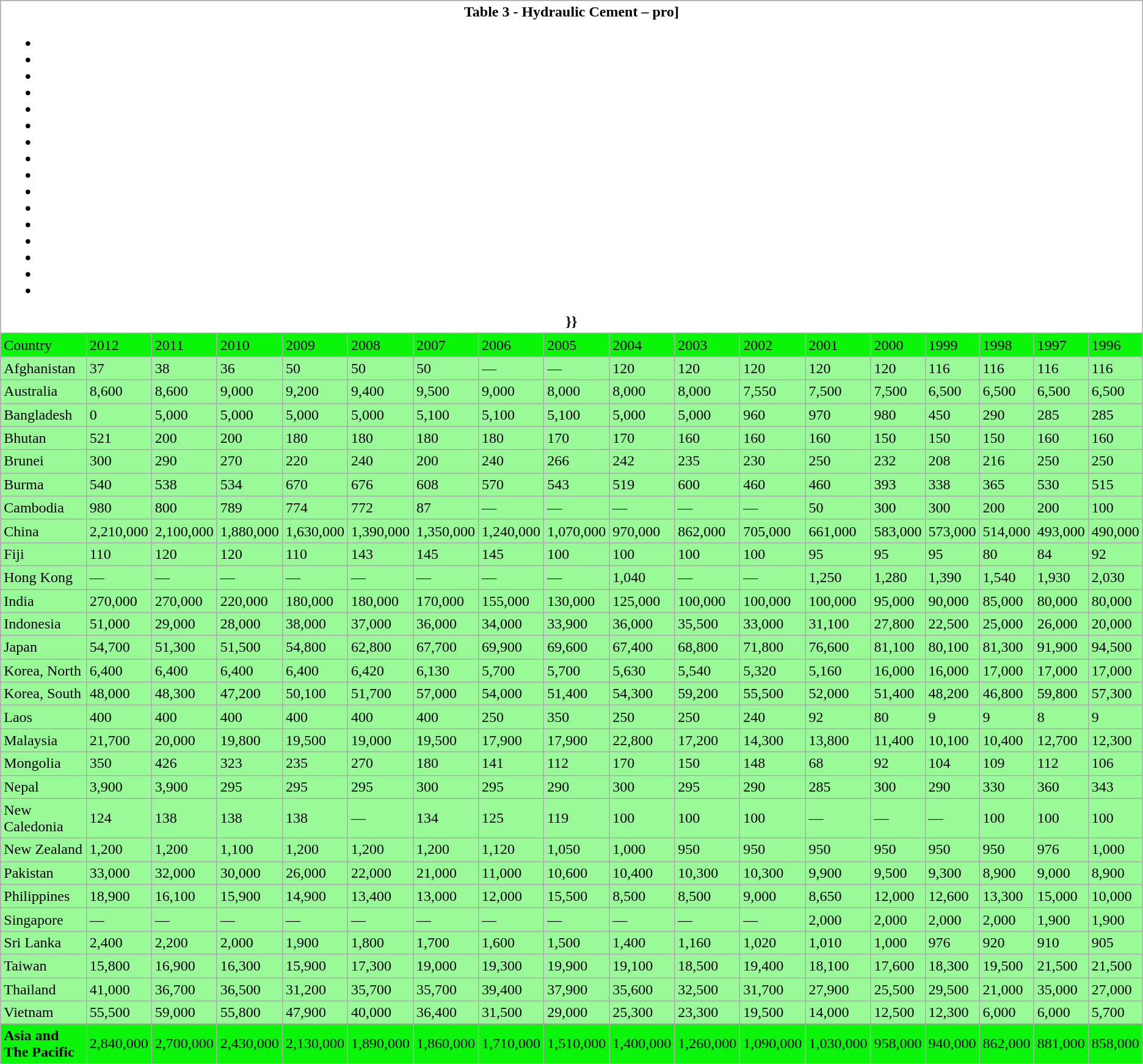<table class="wikitable sortable" style="background-color:PaleGreen">
<tr>
<th style="background-color:white;" colspan=18>Table 3 - Hydraulic Cement – pro]<br><ul><li></li><li></li><li></li><li></li><li></li><li></li><li></li><li></li><li></li><li></li><li></li><li></li><li></li><li></li><li></li><li></li></ul>}}</th>
</tr>
<tr style="background-color:#0af50a;">
<td>Country</td>
<td>2012</td>
<td>2011</td>
<td>2010</td>
<td>2009</td>
<td>2008</td>
<td>2007</td>
<td>2006</td>
<td>2005</td>
<td>2004</td>
<td>2003</td>
<td>2002</td>
<td>2001</td>
<td>2000</td>
<td>1999</td>
<td>1998</td>
<td>1997</td>
<td>1996</td>
</tr>
<tr>
<td>Afghanistan</td>
<td>37</td>
<td>38</td>
<td>36</td>
<td>50</td>
<td>50</td>
<td>50</td>
<td>—</td>
<td>—</td>
<td>120</td>
<td>120</td>
<td>120</td>
<td>120</td>
<td>120</td>
<td>116</td>
<td>116</td>
<td>116</td>
<td>116</td>
</tr>
<tr>
<td>Australia</td>
<td>8,600</td>
<td>8,600</td>
<td>9,000</td>
<td>9,200</td>
<td>9,400</td>
<td>9,500</td>
<td>9,000</td>
<td>8,000</td>
<td>8,000</td>
<td>8,000</td>
<td>7,550</td>
<td>7,500</td>
<td>7,500</td>
<td>6,500</td>
<td>6,500</td>
<td>6,500</td>
<td>6,500</td>
</tr>
<tr>
<td>Bangladesh</td>
<td>0</td>
<td>5,000</td>
<td>5,000</td>
<td>5,000</td>
<td>5,000</td>
<td>5,100</td>
<td>5,100</td>
<td>5,100</td>
<td>5,000</td>
<td>5,000</td>
<td>960</td>
<td>970</td>
<td>980</td>
<td>450</td>
<td>290</td>
<td>285</td>
<td>285</td>
</tr>
<tr>
<td>Bhutan</td>
<td>521</td>
<td>200</td>
<td>200</td>
<td>180</td>
<td>180</td>
<td>180</td>
<td>180</td>
<td>170</td>
<td>170</td>
<td>160</td>
<td>160</td>
<td>160</td>
<td>150</td>
<td>150</td>
<td>150</td>
<td>160</td>
<td>160</td>
</tr>
<tr>
<td>Brunei</td>
<td>300</td>
<td>290</td>
<td>270</td>
<td>220</td>
<td>240</td>
<td>200</td>
<td>240</td>
<td>266</td>
<td>242</td>
<td>235</td>
<td>230</td>
<td>250</td>
<td>232</td>
<td>208</td>
<td>216</td>
<td>250</td>
<td>250</td>
</tr>
<tr>
<td>Burma</td>
<td>540</td>
<td>538</td>
<td>534</td>
<td>670</td>
<td>676</td>
<td>608</td>
<td>570</td>
<td>543</td>
<td>519</td>
<td>600</td>
<td>460</td>
<td>460</td>
<td>393</td>
<td>338</td>
<td>365</td>
<td>530</td>
<td>515</td>
</tr>
<tr>
<td>Cambodia</td>
<td>980</td>
<td>800</td>
<td>789</td>
<td>774</td>
<td>772</td>
<td>87</td>
<td>—</td>
<td>—</td>
<td>—</td>
<td>—</td>
<td>—</td>
<td>50</td>
<td>300</td>
<td>300</td>
<td>200</td>
<td>200</td>
<td>100</td>
</tr>
<tr>
<td>China</td>
<td>2,210,000</td>
<td>2,100,000</td>
<td>1,880,000</td>
<td>1,630,000</td>
<td>1,390,000</td>
<td>1,350,000</td>
<td>1,240,000</td>
<td>1,070,000</td>
<td>970,000</td>
<td>862,000</td>
<td>705,000</td>
<td>661,000</td>
<td>583,000</td>
<td>573,000</td>
<td>514,000</td>
<td>493,000</td>
<td>490,000</td>
</tr>
<tr style="display:none;">
<td>Christmas Island</td>
<td>—</td>
<td>—</td>
<td>—</td>
<td>—</td>
<td>—</td>
<td>—</td>
<td>—</td>
<td>—</td>
<td>—</td>
<td>—</td>
<td>—</td>
<td>—</td>
<td>—</td>
<td>—</td>
<td>—</td>
<td>—</td>
<td>—</td>
</tr>
<tr>
<td>Fiji</td>
<td>110</td>
<td>120</td>
<td>120</td>
<td>110</td>
<td>143</td>
<td>145</td>
<td>145</td>
<td>100</td>
<td>100</td>
<td>100</td>
<td>100</td>
<td>95</td>
<td>95</td>
<td>95</td>
<td>80</td>
<td>84</td>
<td>92</td>
</tr>
<tr>
<td>Hong Kong</td>
<td>—</td>
<td>—</td>
<td>—</td>
<td>—</td>
<td>—</td>
<td>—</td>
<td>—</td>
<td>—</td>
<td>1,040</td>
<td>—</td>
<td>—</td>
<td>1,250</td>
<td>1,280</td>
<td>1,390</td>
<td>1,540</td>
<td>1,930</td>
<td>2,030</td>
</tr>
<tr>
<td>India</td>
<td>270,000</td>
<td>270,000</td>
<td>220,000</td>
<td>180,000</td>
<td>180,000</td>
<td>170,000</td>
<td>155,000</td>
<td>130,000</td>
<td>125,000</td>
<td>100,000</td>
<td>100,000</td>
<td>100,000</td>
<td>95,000</td>
<td>90,000</td>
<td>85,000</td>
<td>80,000</td>
<td>80,000</td>
</tr>
<tr>
<td>Indonesia</td>
<td>51,000</td>
<td>29,000</td>
<td>28,000</td>
<td>38,000</td>
<td>37,000</td>
<td>36,000</td>
<td>34,000</td>
<td>33,900</td>
<td>36,000</td>
<td>35,500</td>
<td>33,000</td>
<td>31,100</td>
<td>27,800</td>
<td>22,500</td>
<td>25,000</td>
<td>26,000</td>
<td>20,000</td>
</tr>
<tr>
<td>Japan</td>
<td>54,700</td>
<td>51,300</td>
<td>51,500</td>
<td>54,800</td>
<td>62,800</td>
<td>67,700</td>
<td>69,900</td>
<td>69,600</td>
<td>67,400</td>
<td>68,800</td>
<td>71,800</td>
<td>76,600</td>
<td>81,100</td>
<td>80,100</td>
<td>81,300</td>
<td>91,900</td>
<td>94,500</td>
</tr>
<tr>
<td>Korea, North</td>
<td>6,400</td>
<td>6,400</td>
<td>6,400</td>
<td>6,400</td>
<td>6,420</td>
<td>6,130</td>
<td>5,700</td>
<td>5,700</td>
<td>5,630</td>
<td>5,540</td>
<td>5,320</td>
<td>5,160</td>
<td>16,000</td>
<td>16,000</td>
<td>17,000</td>
<td>17,000</td>
<td>17,000</td>
</tr>
<tr>
<td>Korea, South</td>
<td>48,000</td>
<td>48,300</td>
<td>47,200</td>
<td>50,100</td>
<td>51,700</td>
<td>57,000</td>
<td>54,000</td>
<td>51,400</td>
<td>54,300</td>
<td>59,200</td>
<td>55,500</td>
<td>52,000</td>
<td>51,400</td>
<td>48,200</td>
<td>46,800</td>
<td>59,800</td>
<td>57,300</td>
</tr>
<tr>
<td>Laos</td>
<td>400</td>
<td>400</td>
<td>400</td>
<td>400</td>
<td>400</td>
<td>400</td>
<td>250</td>
<td>350</td>
<td>250</td>
<td>250</td>
<td>240</td>
<td>92</td>
<td>80</td>
<td>9</td>
<td>9</td>
<td>8</td>
<td>9</td>
</tr>
<tr>
<td>Malaysia</td>
<td>21,700</td>
<td>20,000</td>
<td>19,800</td>
<td>19,500</td>
<td>19,000</td>
<td>19,500</td>
<td>17,900</td>
<td>17,900</td>
<td>22,800</td>
<td>17,200</td>
<td>14,300</td>
<td>13,800</td>
<td>11,400</td>
<td>10,100</td>
<td>10,400</td>
<td>12,700</td>
<td>12,300</td>
</tr>
<tr>
<td>Mongolia</td>
<td>350</td>
<td>426</td>
<td>323</td>
<td>235</td>
<td>270</td>
<td>180</td>
<td>141</td>
<td>112</td>
<td>170</td>
<td>150</td>
<td>148</td>
<td>68</td>
<td>92</td>
<td>104</td>
<td>109</td>
<td>112</td>
<td>106</td>
</tr>
<tr style="display:none;">
<td>Nauru</td>
<td>—</td>
<td>—</td>
<td>—</td>
<td>—</td>
<td>—</td>
<td>—</td>
<td>—</td>
<td>—</td>
<td>—</td>
<td>—</td>
<td>—</td>
<td>—</td>
<td>—</td>
<td>—</td>
<td>—</td>
<td>—</td>
<td>—</td>
</tr>
<tr>
<td>Nepal</td>
<td>3,900</td>
<td>3,900</td>
<td>295</td>
<td>295</td>
<td>295</td>
<td>300</td>
<td>295</td>
<td>290</td>
<td>300</td>
<td>295</td>
<td>290</td>
<td>285</td>
<td>300</td>
<td>290</td>
<td>330</td>
<td>360</td>
<td>343</td>
</tr>
<tr>
<td>New Caledonia</td>
<td>124</td>
<td>138</td>
<td>138</td>
<td>138</td>
<td>—</td>
<td>134</td>
<td>125</td>
<td>119</td>
<td>100</td>
<td>100</td>
<td>100</td>
<td>—</td>
<td>—</td>
<td>—</td>
<td>100</td>
<td>100</td>
<td>100</td>
</tr>
<tr>
<td>New Zealand</td>
<td>1,200</td>
<td>1,200</td>
<td>1,100</td>
<td>1,200</td>
<td>1,200</td>
<td>1,200</td>
<td>1,120</td>
<td>1,050</td>
<td>1,000</td>
<td>950</td>
<td>950</td>
<td>950</td>
<td>950</td>
<td>950</td>
<td>950</td>
<td>976</td>
<td>1,000</td>
</tr>
<tr>
<td>Pakistan</td>
<td>33,000</td>
<td>32,000</td>
<td>30,000</td>
<td>26,000</td>
<td>22,000</td>
<td>21,000</td>
<td>11,000</td>
<td>10,600</td>
<td>10,400</td>
<td>10,300</td>
<td>10,300</td>
<td>9,900</td>
<td>9,500</td>
<td>9,300</td>
<td>8,900</td>
<td>9,000</td>
<td>8,900</td>
</tr>
<tr style="display:none;">
<td>Papua New Guinea</td>
<td>—</td>
<td>—</td>
<td>—</td>
<td>—</td>
<td>—</td>
<td>—</td>
<td>—</td>
<td>—</td>
<td>—</td>
<td>—</td>
<td>—</td>
<td>—</td>
<td>—</td>
<td>—</td>
<td>—</td>
<td>—</td>
<td>—</td>
</tr>
<tr>
<td>Philippines</td>
<td>18,900</td>
<td>16,100</td>
<td>15,900</td>
<td>14,900</td>
<td>13,400</td>
<td>13,000</td>
<td>12,000</td>
<td>15,500</td>
<td>8,500</td>
<td>8,500</td>
<td>9,000</td>
<td>8,650</td>
<td>12,000</td>
<td>12,600</td>
<td>13,300</td>
<td>15,000</td>
<td>10,000</td>
</tr>
<tr>
<td>Singapore</td>
<td>—</td>
<td>—</td>
<td>—</td>
<td>—</td>
<td>—</td>
<td>—</td>
<td>—</td>
<td>—</td>
<td>—</td>
<td>—</td>
<td>—</td>
<td>2,000</td>
<td>2,000</td>
<td>2,000</td>
<td>2,000</td>
<td>1,900</td>
<td>1,900</td>
</tr>
<tr style="display:none;">
<td>Solomon Islands</td>
<td>—</td>
<td>—</td>
<td>—</td>
<td>—</td>
<td>—</td>
<td>—</td>
<td>—</td>
<td>—</td>
<td>—</td>
<td>—</td>
<td>—</td>
<td>—</td>
<td>—</td>
<td>—</td>
<td>—</td>
<td>—</td>
<td>—</td>
</tr>
<tr>
<td>Sri Lanka</td>
<td>2,400</td>
<td>2,200</td>
<td>2,000</td>
<td>1,900</td>
<td>1,800</td>
<td>1,700</td>
<td>1,600</td>
<td>1,500</td>
<td>1,400</td>
<td>1,160</td>
<td>1,020</td>
<td>1,010</td>
<td>1,000</td>
<td>976</td>
<td>920</td>
<td>910</td>
<td>905</td>
</tr>
<tr>
<td>Taiwan</td>
<td>15,800</td>
<td>16,900</td>
<td>16,300</td>
<td>15,900</td>
<td>17,300</td>
<td>19,000</td>
<td>19,300</td>
<td>19,900</td>
<td>19,100</td>
<td>18,500</td>
<td>19,400</td>
<td>18,100</td>
<td>17,600</td>
<td>18,300</td>
<td>19,500</td>
<td>21,500</td>
<td>21,500</td>
</tr>
<tr>
<td>Thailand</td>
<td>41,000</td>
<td>36,700</td>
<td>36,500</td>
<td>31,200</td>
<td>35,700</td>
<td>35,700</td>
<td>39,400</td>
<td>37,900</td>
<td>35,600</td>
<td>32,500</td>
<td>31,700</td>
<td>27,900</td>
<td>25,500</td>
<td>29,500</td>
<td>21,000</td>
<td>35,000</td>
<td>27,000</td>
</tr>
<tr>
<td>Vietnam</td>
<td>55,500</td>
<td>59,000</td>
<td>55,800</td>
<td>47,900</td>
<td>40,000</td>
<td>36,400</td>
<td>31,500</td>
<td>29,000</td>
<td>25,300</td>
<td>23,300</td>
<td>19,500</td>
<td>14,000</td>
<td>12,500</td>
<td>12,300</td>
<td>6,000</td>
<td>6,000</td>
<td>5,700</td>
</tr>
<tr style="background-color:#0af50a;">
<td><strong>Asia and The Pacific</strong></td>
<td>2,840,000</td>
<td>2,700,000</td>
<td>2,430,000</td>
<td>2,130,000</td>
<td>1,890,000</td>
<td>1,860,000</td>
<td>1,710,000</td>
<td>1,510,000</td>
<td>1,400,000</td>
<td>1,260,000</td>
<td>1,090,000</td>
<td>1,030,000</td>
<td>958,000</td>
<td>940,000</td>
<td>862,000</td>
<td>881,000</td>
<td>858,000</td>
</tr>
</table>
